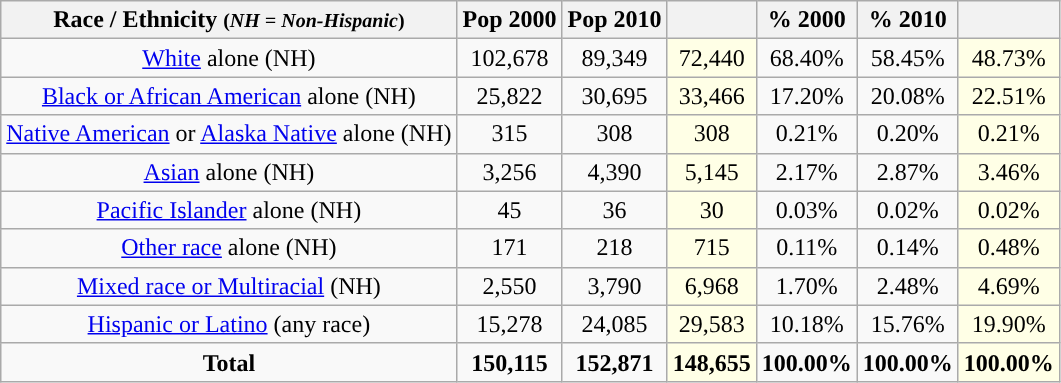<table class="wikitable" style="text-align:center;">
<tr>
<th>Race / Ethnicity <small>(<em>NH = Non-Hispanic</em>)</small></th>
<th>Pop 2000</th>
<th>Pop 2010</th>
<th></th>
<th>% 2000</th>
<th>% 2010</th>
<th></th>
</tr>
<tr>
<td><a href='#'>White</a> alone (NH)</td>
<td>102,678</td>
<td>89,349</td>
<td style='background: #ffffe6;'>72,440</td>
<td>68.40%</td>
<td>58.45%</td>
<td style='background: #ffffe6;'>48.73%</td>
</tr>
<tr>
<td><a href='#'>Black or African American</a> alone (NH)</td>
<td>25,822</td>
<td>30,695</td>
<td style='background: #ffffe6;'>33,466</td>
<td>17.20%</td>
<td>20.08%</td>
<td style='background: #ffffe6;'>22.51%</td>
</tr>
<tr>
<td><a href='#'>Native American</a> or <a href='#'>Alaska Native</a> alone (NH)</td>
<td>315</td>
<td>308</td>
<td style='background: #ffffe6;'>308</td>
<td>0.21%</td>
<td>0.20%</td>
<td style='background: #ffffe6;'>0.21%</td>
</tr>
<tr>
<td><a href='#'>Asian</a> alone (NH)</td>
<td>3,256</td>
<td>4,390</td>
<td style='background: #ffffe6;'>5,145</td>
<td>2.17%</td>
<td>2.87%</td>
<td style='background: #ffffe6;'>3.46%</td>
</tr>
<tr>
<td><a href='#'>Pacific Islander</a> alone (NH)</td>
<td>45</td>
<td>36</td>
<td style='background: #ffffe6;'>30</td>
<td>0.03%</td>
<td>0.02%</td>
<td style='background: #ffffe6;'>0.02%</td>
</tr>
<tr>
<td><a href='#'>Other race</a> alone (NH)</td>
<td>171</td>
<td>218</td>
<td style='background: #ffffe6;'>715</td>
<td>0.11%</td>
<td>0.14%</td>
<td style='background: #ffffe6;'>0.48%</td>
</tr>
<tr>
<td><a href='#'>Mixed race or Multiracial</a> (NH)</td>
<td>2,550</td>
<td>3,790</td>
<td style='background: #ffffe6;'>6,968</td>
<td>1.70%</td>
<td>2.48%</td>
<td style='background: #ffffe6;'>4.69%</td>
</tr>
<tr>
<td><a href='#'>Hispanic or Latino</a> (any race)</td>
<td>15,278</td>
<td>24,085</td>
<td style='background: #ffffe6;'>29,583</td>
<td>10.18%</td>
<td>15.76%</td>
<td style='background: #ffffe6;'>19.90%</td>
</tr>
<tr>
<td><strong>Total</strong></td>
<td><strong>150,115</strong></td>
<td><strong>152,871</strong></td>
<td style='background: #ffffe6;'><strong>148,655</strong></td>
<td><strong>100.00%</strong></td>
<td><strong>100.00%</strong></td>
<td style='background: #ffffe6;'><strong>100.00%</strong></td>
</tr>
</table>
